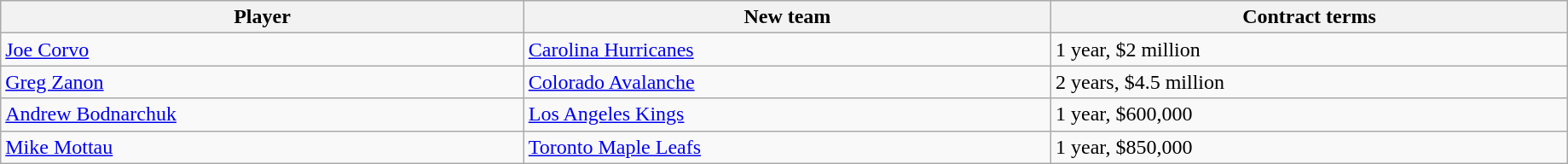<table class="wikitable" width=97%>
<tr>
<th>Player</th>
<th>New team</th>
<th>Contract terms</th>
</tr>
<tr>
<td><a href='#'>Joe Corvo</a></td>
<td><a href='#'>Carolina Hurricanes</a></td>
<td>1 year, $2 million</td>
</tr>
<tr>
<td><a href='#'>Greg Zanon</a></td>
<td><a href='#'>Colorado Avalanche</a></td>
<td>2 years, $4.5 million</td>
</tr>
<tr>
<td><a href='#'>Andrew Bodnarchuk</a></td>
<td><a href='#'>Los Angeles Kings</a></td>
<td>1 year, $600,000</td>
</tr>
<tr>
<td><a href='#'>Mike Mottau</a></td>
<td><a href='#'>Toronto Maple Leafs</a></td>
<td>1 year, $850,000</td>
</tr>
</table>
